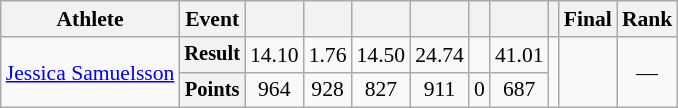<table class="wikitable" style="font-size:90%">
<tr>
<th>Athlete</th>
<th>Event</th>
<th></th>
<th></th>
<th></th>
<th></th>
<th></th>
<th></th>
<th></th>
<th>Final</th>
<th>Rank</th>
</tr>
<tr align=center>
<td rowspan=2 align=left><a href='#'>Jessica Samuelsson</a></td>
<th style="font-size:95%">Result</th>
<td>14.10</td>
<td>1.76</td>
<td>14.50</td>
<td>24.74</td>
<td></td>
<td>41.01</td>
<td rowspan=2></td>
<td rowspan=2></td>
<td rowspan=2>—</td>
</tr>
<tr align=center>
<th style="font-size:95%">Points</th>
<td>964</td>
<td>928</td>
<td>827</td>
<td>911</td>
<td>0</td>
<td>687</td>
</tr>
</table>
